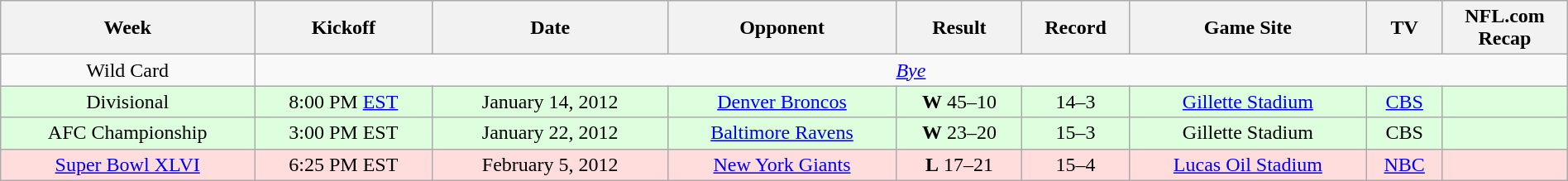<table class="wikitable" style="text-align: center; margin-left: auto; margin-right: auto;">
<tr>
<th>Week</th>
<th>Kickoff</th>
<th width="15%">Date</th>
<th>Opponent</th>
<th>Result</th>
<th>Record</th>
<th>Game Site</th>
<th>TV</th>
<th width="8%">NFL.com Recap</th>
</tr>
<tr style="text-align:center;">
<td>Wild Card</td>
<td colspan="8" style="text-align:center;"><em><a href='#'>Bye</a></em></td>
</tr>
<tr style="background:#dfd;">
<td align="center">Divisional</td>
<td>8:00 PM <a href='#'>EST</a></td>
<td>January 14, 2012</td>
<td><a href='#'>Denver Broncos</a></td>
<td><strong>W</strong> 45–10</td>
<td align="center">14–3</td>
<td><a href='#'>Gillette Stadium</a></td>
<td><a href='#'>CBS</a></td>
<td></td>
</tr>
<tr style="background:#dfd;">
<td align="center">AFC Championship</td>
<td>3:00 PM EST</td>
<td>January 22, 2012</td>
<td><a href='#'>Baltimore Ravens</a></td>
<td><strong>W</strong> 23–20</td>
<td align="center">15–3</td>
<td>Gillette Stadium</td>
<td>CBS</td>
<td></td>
</tr>
<tr style="background:#fdd;">
<td align="center"><a href='#'>Super Bowl XLVI</a></td>
<td>6:25 PM EST</td>
<td>February 5, 2012</td>
<td><a href='#'>New York Giants</a></td>
<td><strong>L</strong> 17–21</td>
<td align="center">15–4</td>
<td><a href='#'>Lucas Oil Stadium</a></td>
<td><a href='#'>NBC</a></td>
<td></td>
</tr>
</table>
